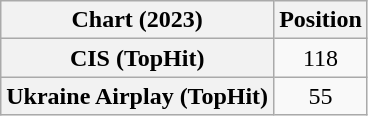<table class="wikitable plainrowheaders" style="text-align:center">
<tr>
<th scope="col">Chart (2023)</th>
<th scope="col">Position</th>
</tr>
<tr>
<th scope="row">CIS (TopHit)</th>
<td>118</td>
</tr>
<tr>
<th scope="row">Ukraine Airplay (TopHit)</th>
<td>55</td>
</tr>
</table>
